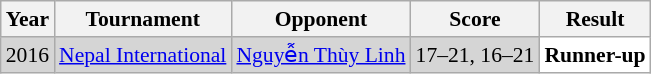<table class="sortable wikitable" style="font-size: 90%;">
<tr>
<th>Year</th>
<th>Tournament</th>
<th>Opponent</th>
<th>Score</th>
<th>Result</th>
</tr>
<tr style="background:#D5D5D5">
<td align="center">2016</td>
<td align="left"><a href='#'>Nepal International</a></td>
<td align="left"> <a href='#'>Nguyễn Thùy Linh</a></td>
<td align="left">17–21, 16–21</td>
<td style="text-align:left; background:white"> <strong>Runner-up</strong></td>
</tr>
</table>
